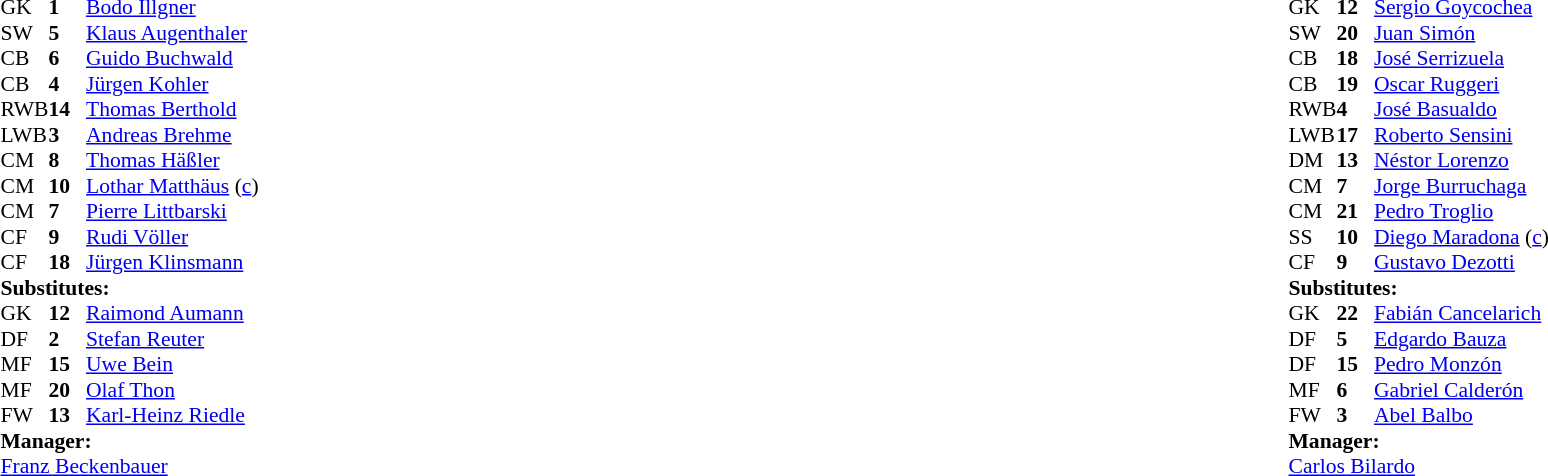<table style="width:100%">
<tr>
<td style="vertical-align:top;width:50%"><br><table style="font-size:90%" cellspacing="0" cellpadding="0">
<tr>
<th width="25"></th>
<th width="25"></th>
</tr>
<tr>
<td>GK</td>
<td><strong>1</strong></td>
<td><a href='#'>Bodo Illgner</a></td>
</tr>
<tr>
<td>SW</td>
<td><strong>5</strong></td>
<td><a href='#'>Klaus Augenthaler</a></td>
</tr>
<tr>
<td>CB</td>
<td><strong>6</strong></td>
<td><a href='#'>Guido Buchwald</a></td>
</tr>
<tr>
<td>CB</td>
<td><strong>4</strong></td>
<td><a href='#'>Jürgen Kohler</a></td>
</tr>
<tr>
<td>RWB</td>
<td><strong>14</strong></td>
<td><a href='#'>Thomas Berthold</a></td>
<td></td>
<td></td>
</tr>
<tr>
<td>LWB</td>
<td><strong>3</strong></td>
<td><a href='#'>Andreas Brehme</a></td>
</tr>
<tr>
<td>CM</td>
<td><strong>8</strong></td>
<td><a href='#'>Thomas Häßler</a></td>
</tr>
<tr>
<td>CM</td>
<td><strong>10</strong></td>
<td><a href='#'>Lothar Matthäus</a> (<a href='#'>c</a>)</td>
</tr>
<tr>
<td>CM</td>
<td><strong>7</strong></td>
<td><a href='#'>Pierre Littbarski</a></td>
</tr>
<tr>
<td>CF</td>
<td><strong>9</strong></td>
<td><a href='#'>Rudi Völler</a></td>
<td></td>
</tr>
<tr>
<td>CF</td>
<td><strong>18</strong></td>
<td><a href='#'>Jürgen Klinsmann</a></td>
</tr>
<tr>
<td colspan=3><strong>Substitutes:</strong></td>
</tr>
<tr>
<td>GK</td>
<td><strong>12</strong></td>
<td><a href='#'>Raimond Aumann</a></td>
</tr>
<tr>
<td>DF</td>
<td><strong>2</strong></td>
<td><a href='#'>Stefan Reuter</a></td>
<td></td>
<td></td>
</tr>
<tr>
<td>MF</td>
<td><strong>15</strong></td>
<td><a href='#'>Uwe Bein</a></td>
</tr>
<tr>
<td>MF</td>
<td><strong>20</strong></td>
<td><a href='#'>Olaf Thon</a></td>
</tr>
<tr>
<td>FW</td>
<td><strong>13</strong></td>
<td><a href='#'>Karl-Heinz Riedle</a></td>
</tr>
<tr>
<td colspan=3><strong>Manager:</strong></td>
</tr>
<tr>
<td colspan="4"><a href='#'>Franz Beckenbauer</a></td>
</tr>
</table>
</td>
<td style="vertical-align:top"></td>
<td style="vertical-align:top;width:50%"><br><table cellspacing="0" cellpadding="0" style="font-size:90%;margin:auto">
<tr>
<th width="25"></th>
<th width="25"></th>
</tr>
<tr>
<td>GK</td>
<td><strong>12</strong></td>
<td><a href='#'>Sergio Goycochea</a></td>
</tr>
<tr>
<td>SW</td>
<td><strong>20</strong></td>
<td><a href='#'>Juan Simón</a></td>
</tr>
<tr>
<td>CB</td>
<td><strong>18</strong></td>
<td><a href='#'>José Serrizuela</a></td>
</tr>
<tr>
<td>CB</td>
<td><strong>19</strong></td>
<td><a href='#'>Oscar Ruggeri</a></td>
<td></td>
<td></td>
</tr>
<tr>
<td>RWB</td>
<td><strong>4</strong></td>
<td><a href='#'>José Basualdo</a></td>
</tr>
<tr>
<td>LWB</td>
<td><strong>17</strong></td>
<td><a href='#'>Roberto Sensini</a></td>
</tr>
<tr>
<td>DM</td>
<td><strong>13</strong></td>
<td><a href='#'>Néstor Lorenzo</a></td>
</tr>
<tr>
<td>CM</td>
<td><strong>7</strong></td>
<td><a href='#'>Jorge Burruchaga</a></td>
<td></td>
<td></td>
</tr>
<tr>
<td>CM</td>
<td><strong>21</strong></td>
<td><a href='#'>Pedro Troglio</a></td>
<td></td>
</tr>
<tr>
<td>SS</td>
<td><strong>10</strong></td>
<td><a href='#'>Diego Maradona</a> (<a href='#'>c</a>)</td>
<td></td>
</tr>
<tr>
<td>CF</td>
<td><strong>9</strong></td>
<td><a href='#'>Gustavo Dezotti</a></td>
<td></td>
</tr>
<tr>
<td colspan=3><strong>Substitutes:</strong></td>
</tr>
<tr>
<td>GK</td>
<td><strong>22</strong></td>
<td><a href='#'>Fabián Cancelarich</a></td>
</tr>
<tr>
<td>DF</td>
<td><strong>5</strong></td>
<td><a href='#'>Edgardo Bauza</a></td>
</tr>
<tr>
<td>DF</td>
<td><strong>15</strong></td>
<td><a href='#'>Pedro Monzón</a></td>
<td></td>
<td></td>
</tr>
<tr>
<td>MF</td>
<td><strong>6</strong></td>
<td><a href='#'>Gabriel Calderón</a></td>
<td></td>
<td></td>
</tr>
<tr>
<td>FW</td>
<td><strong>3</strong></td>
<td><a href='#'>Abel Balbo</a></td>
</tr>
<tr>
<td colspan=3><strong>Manager:</strong></td>
</tr>
<tr>
<td colspan="4"><a href='#'>Carlos Bilardo</a></td>
</tr>
</table>
</td>
</tr>
</table>
